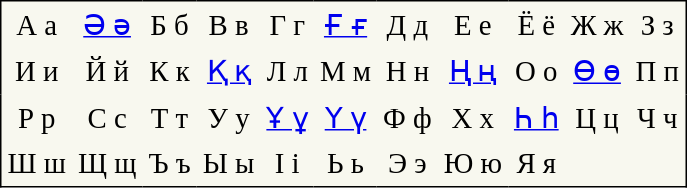<table cellpadding=4 style="font-size:larger; text-align:center; border-color:black; border-width:1px; border-style:solid; border-collapse:collapse; background-color:#F8F8EF;" summary="Forty-two letters of the Kazakh alphabet, capital and lowercase">
<tr>
<td>А а</td>
<td><a href='#'>Ә ә</a></td>
<td>Б б</td>
<td>В в</td>
<td>Г г</td>
<td><a href='#'>Ғ ғ</a></td>
<td>Д д</td>
<td>Е е</td>
<td>Ё ё</td>
<td>Ж ж</td>
<td>З з</td>
</tr>
<tr>
<td>И и</td>
<td>Й й</td>
<td>К к</td>
<td><a href='#'>Қ қ</a></td>
<td>Л л</td>
<td>М м</td>
<td>Н н</td>
<td><a href='#'>Ң ң</a></td>
<td>О о</td>
<td><a href='#'>Ө ө</a></td>
<td>П п</td>
</tr>
<tr>
<td>Р р</td>
<td>С с</td>
<td>Т т</td>
<td>У у</td>
<td><a href='#'>Ұ ұ</a></td>
<td><a href='#'>Ү ү</a></td>
<td>Ф ф</td>
<td>Х х</td>
<td><a href='#'>Һ һ</a></td>
<td>Ц ц</td>
<td>Ч ч</td>
</tr>
<tr>
<td>Ш ш</td>
<td>Щ щ</td>
<td>Ъ ъ</td>
<td>Ы ы</td>
<td>І і</td>
<td>Ь ь</td>
<td>Э э</td>
<td>Ю ю</td>
<td>Я я</td>
</tr>
</table>
